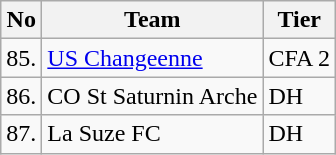<table class="wikitable" style="text-align: left">
<tr>
<th>No</th>
<th>Team</th>
<th>Tier</th>
</tr>
<tr>
<td>85.</td>
<td><a href='#'>US Changeenne</a></td>
<td>CFA 2</td>
</tr>
<tr>
<td>86.</td>
<td>CO St Saturnin Arche</td>
<td>DH</td>
</tr>
<tr>
<td>87.</td>
<td>La Suze FC</td>
<td>DH</td>
</tr>
</table>
